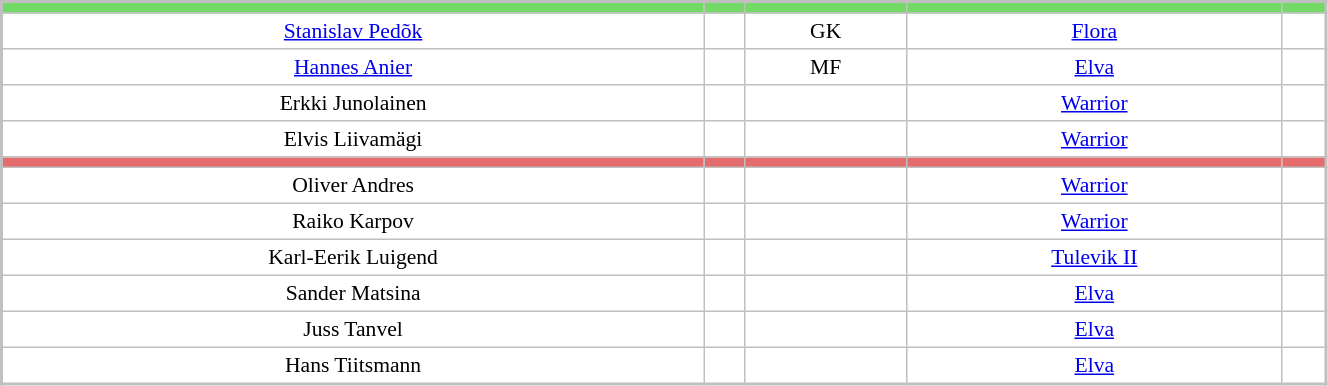<table cellspacing="4" cellpadding="3" style="text-align:center;width:70%;border:solid 2px silver;font-size:90%" rules="all">
<tr style="background-color:#73DA67;">
<td></td>
<td></td>
<td></td>
<td></td>
<td></td>
</tr>
<tr>
<td><a href='#'>Stanislav Pedõk</a></td>
<td></td>
<td>GK</td>
<td><a href='#'>Flora</a></td>
<td></td>
</tr>
<tr>
<td><a href='#'>Hannes Anier</a></td>
<td></td>
<td>MF</td>
<td><a href='#'>Elva</a></td>
<td></td>
</tr>
<tr>
<td>Erkki Junolainen</td>
<td></td>
<td></td>
<td><a href='#'>Warrior</a></td>
<td></td>
</tr>
<tr>
<td>Elvis Liivamägi</td>
<td></td>
<td></td>
<td><a href='#'>Warrior</a></td>
<td></td>
</tr>
<tr style="background-color:#E46C6D;">
<td></td>
<td></td>
<td></td>
<td></td>
<td></td>
</tr>
<tr>
<td>Oliver Andres</td>
<td></td>
<td></td>
<td><a href='#'>Warrior</a></td>
<td></td>
</tr>
<tr>
<td>Raiko Karpov</td>
<td></td>
<td></td>
<td><a href='#'>Warrior</a></td>
<td></td>
</tr>
<tr>
<td>Karl-Eerik Luigend</td>
<td></td>
<td></td>
<td><a href='#'>Tulevik II</a></td>
<td></td>
</tr>
<tr>
<td>Sander Matsina</td>
<td></td>
<td></td>
<td><a href='#'>Elva</a></td>
<td></td>
</tr>
<tr>
<td>Juss Tanvel</td>
<td></td>
<td></td>
<td><a href='#'>Elva</a></td>
<td></td>
</tr>
<tr>
<td>Hans Tiitsmann</td>
<td></td>
<td></td>
<td><a href='#'>Elva</a></td>
<td></td>
</tr>
</table>
